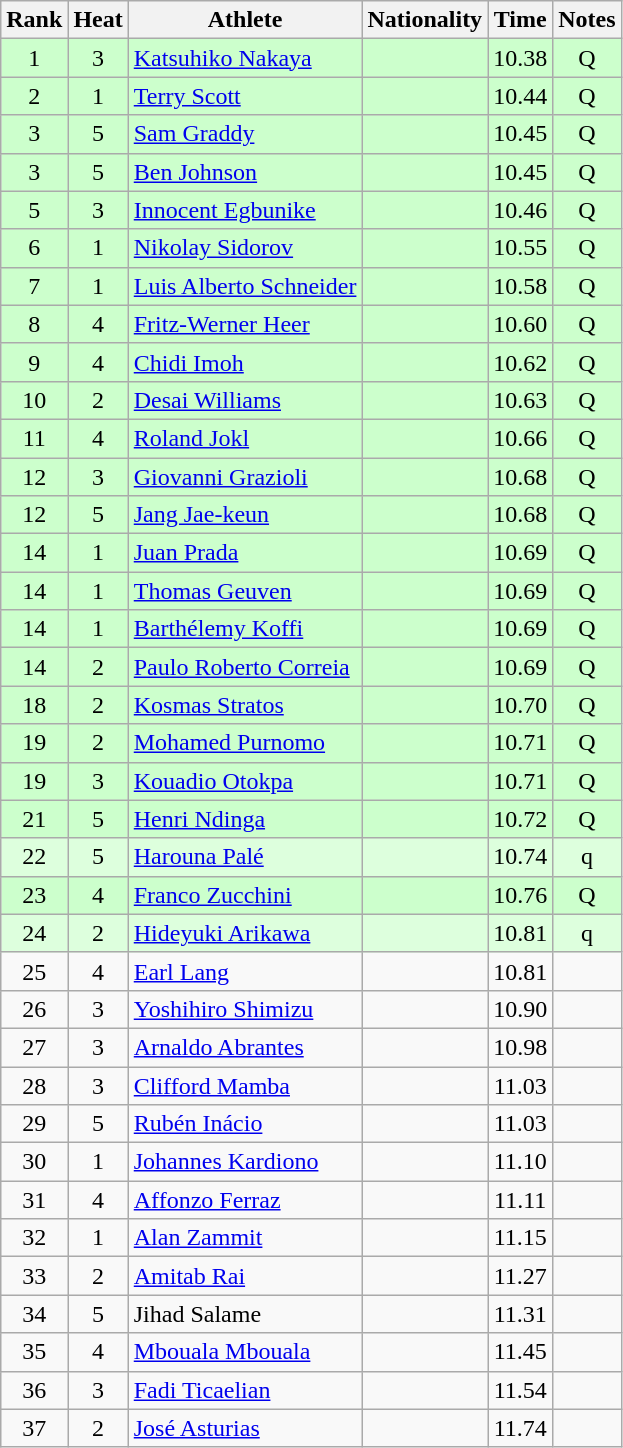<table class="wikitable sortable" style="text-align:center">
<tr>
<th>Rank</th>
<th>Heat</th>
<th>Athlete</th>
<th>Nationality</th>
<th>Time</th>
<th>Notes</th>
</tr>
<tr bgcolor=ccffcc>
<td>1</td>
<td>3</td>
<td align=left><a href='#'>Katsuhiko Nakaya</a></td>
<td align=left></td>
<td>10.38</td>
<td>Q</td>
</tr>
<tr bgcolor=ccffcc>
<td>2</td>
<td>1</td>
<td align=left><a href='#'>Terry Scott</a></td>
<td align=left></td>
<td>10.44</td>
<td>Q</td>
</tr>
<tr bgcolor=ccffcc>
<td>3</td>
<td>5</td>
<td align=left><a href='#'>Sam Graddy</a></td>
<td align=left></td>
<td>10.45</td>
<td>Q</td>
</tr>
<tr bgcolor=ccffcc>
<td>3</td>
<td>5</td>
<td align=left><a href='#'>Ben Johnson</a></td>
<td align=left></td>
<td>10.45</td>
<td>Q</td>
</tr>
<tr bgcolor=ccffcc>
<td>5</td>
<td>3</td>
<td align=left><a href='#'>Innocent Egbunike</a></td>
<td align=left></td>
<td>10.46</td>
<td>Q</td>
</tr>
<tr bgcolor=ccffcc>
<td>6</td>
<td>1</td>
<td align=left><a href='#'>Nikolay Sidorov</a></td>
<td align=left></td>
<td>10.55</td>
<td>Q</td>
</tr>
<tr bgcolor=ccffcc>
<td>7</td>
<td>1</td>
<td align=left><a href='#'>Luis Alberto Schneider</a></td>
<td align=left></td>
<td>10.58</td>
<td>Q</td>
</tr>
<tr bgcolor=ccffcc>
<td>8</td>
<td>4</td>
<td align=left><a href='#'>Fritz-Werner Heer</a></td>
<td align=left></td>
<td>10.60</td>
<td>Q</td>
</tr>
<tr bgcolor=ccffcc>
<td>9</td>
<td>4</td>
<td align=left><a href='#'>Chidi Imoh</a></td>
<td align=left></td>
<td>10.62</td>
<td>Q</td>
</tr>
<tr bgcolor=ccffcc>
<td>10</td>
<td>2</td>
<td align=left><a href='#'>Desai Williams</a></td>
<td align=left></td>
<td>10.63</td>
<td>Q</td>
</tr>
<tr bgcolor=ccffcc>
<td>11</td>
<td>4</td>
<td align=left><a href='#'>Roland Jokl</a></td>
<td align=left></td>
<td>10.66</td>
<td>Q</td>
</tr>
<tr bgcolor=ccffcc>
<td>12</td>
<td>3</td>
<td align=left><a href='#'>Giovanni Grazioli</a></td>
<td align=left></td>
<td>10.68</td>
<td>Q</td>
</tr>
<tr bgcolor=ccffcc>
<td>12</td>
<td>5</td>
<td align=left><a href='#'>Jang Jae-keun</a></td>
<td align=left></td>
<td>10.68</td>
<td>Q</td>
</tr>
<tr bgcolor=ccffcc>
<td>14</td>
<td>1</td>
<td align=left><a href='#'>Juan Prada</a></td>
<td align=left></td>
<td>10.69</td>
<td>Q</td>
</tr>
<tr bgcolor=ccffcc>
<td>14</td>
<td>1</td>
<td align=left><a href='#'>Thomas Geuven</a></td>
<td align=left></td>
<td>10.69</td>
<td>Q</td>
</tr>
<tr bgcolor=ccffcc>
<td>14</td>
<td>1</td>
<td align=left><a href='#'>Barthélemy Koffi</a></td>
<td align=left></td>
<td>10.69</td>
<td>Q</td>
</tr>
<tr bgcolor=ccffcc>
<td>14</td>
<td>2</td>
<td align=left><a href='#'>Paulo Roberto Correia</a></td>
<td align=left></td>
<td>10.69</td>
<td>Q</td>
</tr>
<tr bgcolor=ccffcc>
<td>18</td>
<td>2</td>
<td align=left><a href='#'>Kosmas Stratos</a></td>
<td align=left></td>
<td>10.70</td>
<td>Q</td>
</tr>
<tr bgcolor=ccffcc>
<td>19</td>
<td>2</td>
<td align=left><a href='#'>Mohamed Purnomo</a></td>
<td align=left></td>
<td>10.71</td>
<td>Q</td>
</tr>
<tr bgcolor=ccffcc>
<td>19</td>
<td>3</td>
<td align=left><a href='#'>Kouadio Otokpa</a></td>
<td align=left></td>
<td>10.71</td>
<td>Q</td>
</tr>
<tr bgcolor=ccffcc>
<td>21</td>
<td>5</td>
<td align=left><a href='#'>Henri Ndinga</a></td>
<td align=left></td>
<td>10.72</td>
<td>Q</td>
</tr>
<tr bgcolor=ddffdd>
<td>22</td>
<td>5</td>
<td align=left><a href='#'>Harouna Palé</a></td>
<td align=left></td>
<td>10.74</td>
<td>q</td>
</tr>
<tr bgcolor=ccffcc>
<td>23</td>
<td>4</td>
<td align=left><a href='#'>Franco Zucchini</a></td>
<td align=left></td>
<td>10.76</td>
<td>Q</td>
</tr>
<tr bgcolor=ddffdd>
<td>24</td>
<td>2</td>
<td align=left><a href='#'>Hideyuki Arikawa</a></td>
<td align=left></td>
<td>10.81</td>
<td>q</td>
</tr>
<tr>
<td>25</td>
<td>4</td>
<td align=left><a href='#'>Earl Lang</a></td>
<td align=left></td>
<td>10.81</td>
<td></td>
</tr>
<tr>
<td>26</td>
<td>3</td>
<td align=left><a href='#'>Yoshihiro Shimizu</a></td>
<td align=left></td>
<td>10.90</td>
<td></td>
</tr>
<tr>
<td>27</td>
<td>3</td>
<td align=left><a href='#'>Arnaldo Abrantes</a></td>
<td align=left></td>
<td>10.98</td>
<td></td>
</tr>
<tr>
<td>28</td>
<td>3</td>
<td align=left><a href='#'>Clifford Mamba</a></td>
<td align=left></td>
<td>11.03</td>
<td></td>
</tr>
<tr>
<td>29</td>
<td>5</td>
<td align=left><a href='#'>Rubén Inácio</a></td>
<td align=left></td>
<td>11.03</td>
<td></td>
</tr>
<tr>
<td>30</td>
<td>1</td>
<td align=left><a href='#'>Johannes Kardiono</a></td>
<td align=left></td>
<td>11.10</td>
<td></td>
</tr>
<tr>
<td>31</td>
<td>4</td>
<td align=left><a href='#'>Affonzo Ferraz</a></td>
<td align=left></td>
<td>11.11</td>
<td></td>
</tr>
<tr>
<td>32</td>
<td>1</td>
<td align=left><a href='#'>Alan Zammit</a></td>
<td align=left></td>
<td>11.15</td>
<td></td>
</tr>
<tr>
<td>33</td>
<td>2</td>
<td align=left><a href='#'>Amitab Rai</a></td>
<td align=left></td>
<td>11.27</td>
<td></td>
</tr>
<tr>
<td>34</td>
<td>5</td>
<td align=left>Jihad Salame</td>
<td align=left></td>
<td>11.31</td>
<td></td>
</tr>
<tr>
<td>35</td>
<td>4</td>
<td align=left><a href='#'>Mbouala Mbouala</a></td>
<td align=left></td>
<td>11.45</td>
<td></td>
</tr>
<tr>
<td>36</td>
<td>3</td>
<td align=left><a href='#'>Fadi Ticaelian</a></td>
<td align=left></td>
<td>11.54</td>
<td></td>
</tr>
<tr>
<td>37</td>
<td>2</td>
<td align=left><a href='#'>José Asturias</a></td>
<td align=left></td>
<td>11.74</td>
<td></td>
</tr>
</table>
